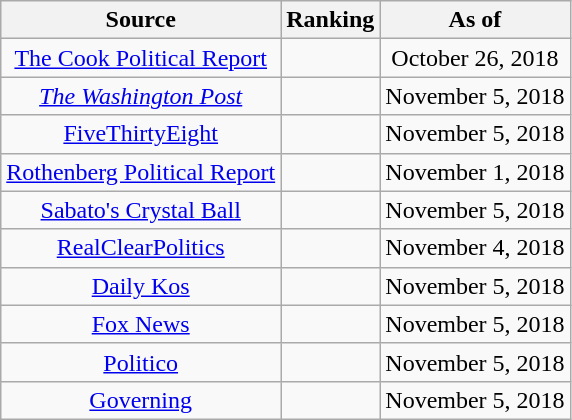<table class="wikitable" style="text-align:center">
<tr>
<th>Source</th>
<th>Ranking</th>
<th>As of</th>
</tr>
<tr>
<td><a href='#'>The Cook Political Report</a></td>
<td></td>
<td>October 26, 2018</td>
</tr>
<tr>
<td><em><a href='#'>The Washington Post</a></em></td>
<td></td>
<td>November 5, 2018</td>
</tr>
<tr>
<td><a href='#'>FiveThirtyEight</a></td>
<td></td>
<td>November 5, 2018</td>
</tr>
<tr>
<td><a href='#'>Rothenberg Political Report</a></td>
<td></td>
<td>November 1, 2018</td>
</tr>
<tr>
<td><a href='#'>Sabato's Crystal Ball</a></td>
<td></td>
<td>November 5, 2018</td>
</tr>
<tr>
<td><a href='#'>RealClearPolitics</a></td>
<td></td>
<td>November 4, 2018</td>
</tr>
<tr>
<td><a href='#'>Daily Kos</a></td>
<td></td>
<td>November 5, 2018</td>
</tr>
<tr>
<td><a href='#'>Fox News</a></td>
<td></td>
<td>November 5, 2018</td>
</tr>
<tr>
<td><a href='#'>Politico</a></td>
<td></td>
<td>November 5, 2018</td>
</tr>
<tr>
<td><a href='#'>Governing</a></td>
<td></td>
<td>November 5, 2018</td>
</tr>
</table>
